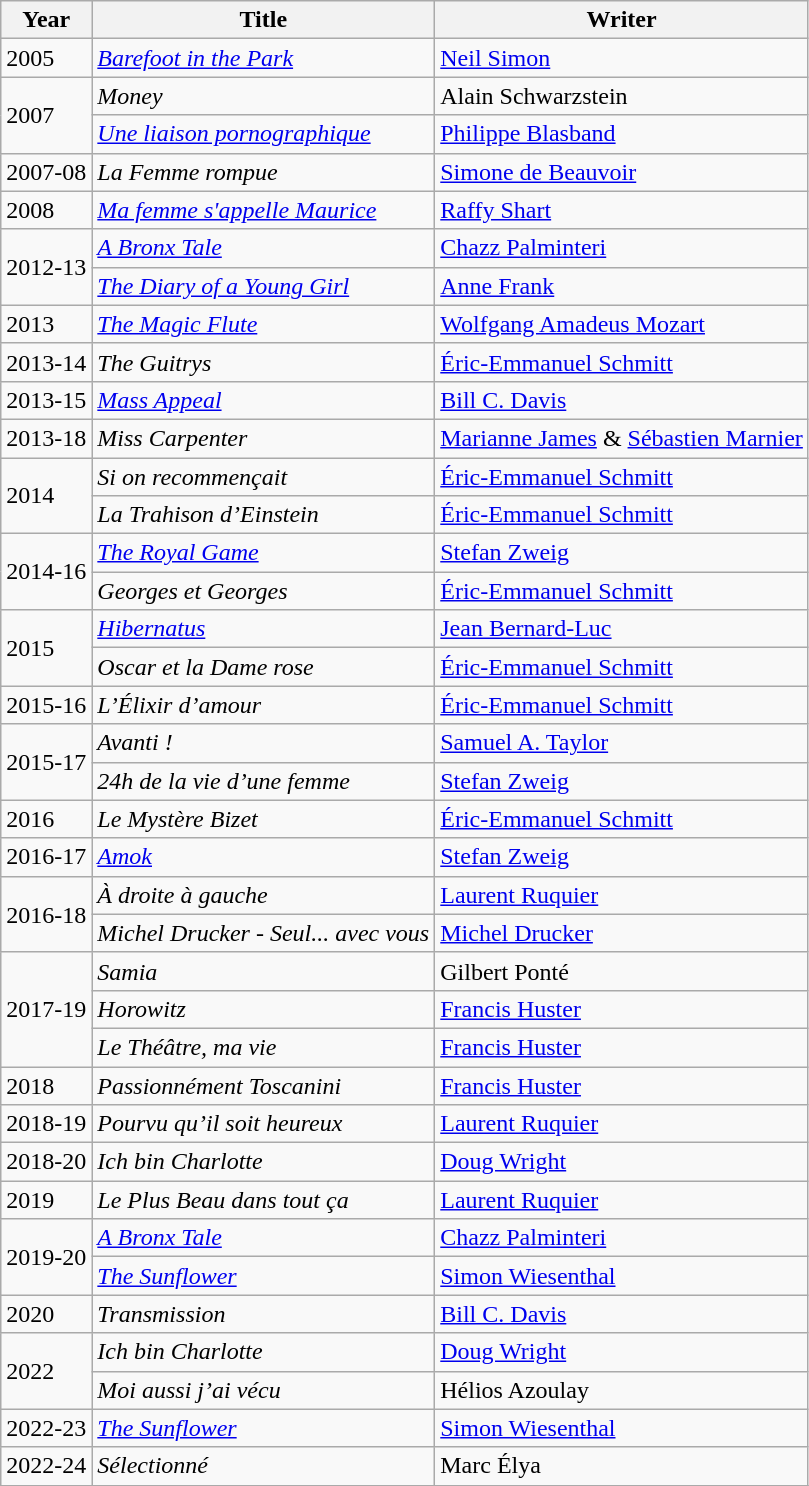<table class="wikitable sortable">
<tr>
<th>Year</th>
<th>Title</th>
<th>Writer</th>
</tr>
<tr>
<td>2005</td>
<td><em><a href='#'>Barefoot in the Park</a></em></td>
<td><a href='#'>Neil Simon</a></td>
</tr>
<tr>
<td rowspan=2>2007</td>
<td><em>Money</em></td>
<td>Alain Schwarzstein</td>
</tr>
<tr>
<td><em><a href='#'>Une liaison pornographique</a></em></td>
<td><a href='#'>Philippe Blasband</a></td>
</tr>
<tr>
<td>2007-08</td>
<td><em>La Femme rompue</em></td>
<td><a href='#'>Simone de Beauvoir</a></td>
</tr>
<tr>
<td>2008</td>
<td><em><a href='#'>Ma femme s'appelle Maurice</a></em></td>
<td><a href='#'>Raffy Shart</a></td>
</tr>
<tr>
<td rowspan=2>2012-13</td>
<td><em><a href='#'>A Bronx Tale</a></em></td>
<td><a href='#'>Chazz Palminteri</a></td>
</tr>
<tr>
<td><em><a href='#'>The Diary of a Young Girl</a></em></td>
<td><a href='#'>Anne Frank</a></td>
</tr>
<tr>
<td>2013</td>
<td><em><a href='#'>The Magic Flute</a></em></td>
<td><a href='#'>Wolfgang Amadeus Mozart</a></td>
</tr>
<tr>
<td>2013-14</td>
<td><em>The Guitrys</em></td>
<td><a href='#'>Éric-Emmanuel Schmitt</a></td>
</tr>
<tr>
<td>2013-15</td>
<td><em><a href='#'>Mass Appeal</a></em></td>
<td><a href='#'>Bill C. Davis</a></td>
</tr>
<tr>
<td>2013-18</td>
<td><em>Miss Carpenter</em></td>
<td><a href='#'>Marianne James</a> & <a href='#'>Sébastien Marnier</a></td>
</tr>
<tr>
<td rowspan=2>2014</td>
<td><em>Si on recommençait</em></td>
<td><a href='#'>Éric-Emmanuel Schmitt</a></td>
</tr>
<tr>
<td><em>La Trahison d’Einstein</em></td>
<td><a href='#'>Éric-Emmanuel Schmitt</a></td>
</tr>
<tr>
<td rowspan=2>2014-16</td>
<td><em><a href='#'>The Royal Game</a></em></td>
<td><a href='#'>Stefan Zweig</a></td>
</tr>
<tr>
<td><em>Georges et Georges</em></td>
<td><a href='#'>Éric-Emmanuel Schmitt</a></td>
</tr>
<tr>
<td rowspan=2>2015</td>
<td><em><a href='#'>Hibernatus</a></em></td>
<td><a href='#'>Jean Bernard-Luc</a></td>
</tr>
<tr>
<td><em>Oscar et la Dame rose</em></td>
<td><a href='#'>Éric-Emmanuel Schmitt</a></td>
</tr>
<tr>
<td>2015-16</td>
<td><em>L’Élixir d’amour</em></td>
<td><a href='#'>Éric-Emmanuel Schmitt</a></td>
</tr>
<tr>
<td rowspan=2>2015-17</td>
<td><em>Avanti !</em></td>
<td><a href='#'>Samuel A. Taylor</a></td>
</tr>
<tr>
<td><em>24h de la vie d’une femme</em></td>
<td><a href='#'>Stefan Zweig</a></td>
</tr>
<tr>
<td>2016</td>
<td><em>Le Mystère Bizet</em></td>
<td><a href='#'>Éric-Emmanuel Schmitt</a></td>
</tr>
<tr>
<td>2016-17</td>
<td><em><a href='#'>Amok</a></em></td>
<td><a href='#'>Stefan Zweig</a></td>
</tr>
<tr>
<td rowspan=2>2016-18</td>
<td><em>À droite à gauche</em></td>
<td><a href='#'>Laurent Ruquier</a></td>
</tr>
<tr>
<td><em>Michel Drucker - Seul... avec vous</em></td>
<td><a href='#'>Michel Drucker</a></td>
</tr>
<tr>
<td rowspan=3>2017-19</td>
<td><em>Samia</em></td>
<td>Gilbert Ponté</td>
</tr>
<tr>
<td><em>Horowitz</em></td>
<td><a href='#'>Francis Huster</a></td>
</tr>
<tr>
<td><em>Le Théâtre, ma vie</em></td>
<td><a href='#'>Francis Huster</a></td>
</tr>
<tr>
<td>2018</td>
<td><em>Passionnément Toscanini</em></td>
<td><a href='#'>Francis Huster</a></td>
</tr>
<tr>
<td>2018-19</td>
<td><em>Pourvu qu’il soit heureux</em></td>
<td><a href='#'>Laurent Ruquier</a></td>
</tr>
<tr>
<td>2018-20</td>
<td><em>Ich bin Charlotte</em></td>
<td><a href='#'>Doug Wright</a></td>
</tr>
<tr>
<td>2019</td>
<td><em>Le Plus Beau dans tout ça</em></td>
<td><a href='#'>Laurent Ruquier</a></td>
</tr>
<tr>
<td rowspan=2>2019-20</td>
<td><em><a href='#'>A Bronx Tale</a></em></td>
<td><a href='#'>Chazz Palminteri</a></td>
</tr>
<tr>
<td><em><a href='#'>The Sunflower</a></em></td>
<td><a href='#'>Simon Wiesenthal</a></td>
</tr>
<tr>
<td>2020</td>
<td><em>Transmission</em></td>
<td><a href='#'>Bill C. Davis</a></td>
</tr>
<tr>
<td rowspan=2>2022</td>
<td><em>Ich bin Charlotte</em></td>
<td><a href='#'>Doug Wright</a></td>
</tr>
<tr>
<td><em>Moi aussi j’ai vécu</em></td>
<td>Hélios Azoulay</td>
</tr>
<tr>
<td>2022-23</td>
<td><em><a href='#'>The Sunflower</a></em></td>
<td><a href='#'>Simon Wiesenthal</a></td>
</tr>
<tr>
<td>2022-24</td>
<td><em>Sélectionné</em></td>
<td>Marc Élya</td>
</tr>
<tr>
</tr>
</table>
